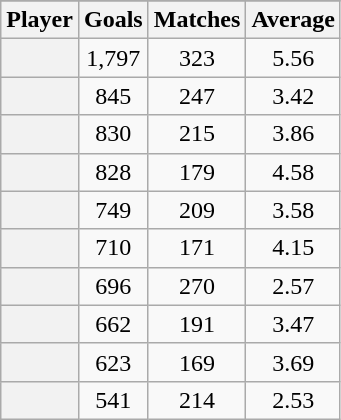<table class="wikitable sortable plainrowheaders static-row-numbers" style="text-align: center;">
<tr>
</tr>
<tr>
<th scope="col">Player</th>
<th scope="col">Goals</th>
<th scope="col">Matches</th>
<th scope="col">Average</th>
</tr>
<tr>
<th scope="row"></th>
<td>1,797</td>
<td>323</td>
<td>5.56</td>
</tr>
<tr>
<th scope="row"></th>
<td>845</td>
<td>247</td>
<td>3.42</td>
</tr>
<tr>
<th scope="row"></th>
<td>830</td>
<td>215</td>
<td>3.86</td>
</tr>
<tr>
<th scope="row"></th>
<td>828</td>
<td>179</td>
<td>4.58</td>
</tr>
<tr>
<th scope="row"></th>
<td>749</td>
<td>209</td>
<td>3.58</td>
</tr>
<tr>
<th scope="row"></th>
<td>710</td>
<td>171</td>
<td>4.15</td>
</tr>
<tr>
<th scope="row"></th>
<td>696</td>
<td>270</td>
<td>2.57</td>
</tr>
<tr>
<th scope="row"></th>
<td>662</td>
<td>191</td>
<td>3.47</td>
</tr>
<tr>
<th scope="row"></th>
<td>623</td>
<td>169</td>
<td>3.69</td>
</tr>
<tr>
<th scope="row"></th>
<td>541</td>
<td>214</td>
<td>2.53</td>
</tr>
</table>
